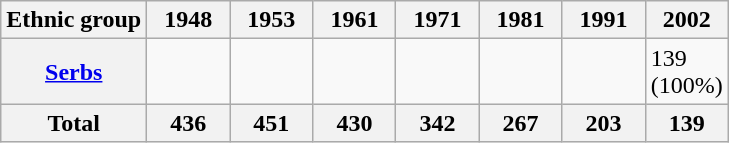<table class="wikitable">
<tr>
<th>Ethnic group</th>
<th style="width: 3em;">1948</th>
<th style="width: 3em;">1953</th>
<th style="width: 3em;">1961</th>
<th style="width: 3em;">1971</th>
<th style="width: 3em;">1981</th>
<th style="width: 3em;">1991</th>
<th style="width: 3em;">2002</th>
</tr>
<tr>
<th><a href='#'>Serbs</a></th>
<td></td>
<td></td>
<td></td>
<td></td>
<td></td>
<td></td>
<td>139<br>(100%)</td>
</tr>
<tr>
<th>Total</th>
<th>436</th>
<th>451</th>
<th>430</th>
<th>342</th>
<th>267</th>
<th>203</th>
<th>139</th>
</tr>
</table>
